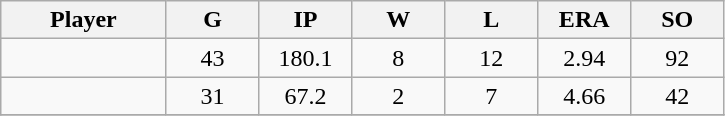<table class="wikitable sortable">
<tr>
<th bgcolor="#DDDDFF" width="16%">Player</th>
<th bgcolor="#DDDDFF" width="9%">G</th>
<th bgcolor="#DDDDFF" width="9%">IP</th>
<th bgcolor="#DDDDFF" width="9%">W</th>
<th bgcolor="#DDDDFF" width="9%">L</th>
<th bgcolor="#DDDDFF" width="9%">ERA</th>
<th bgcolor="#DDDDFF" width="9%">SO</th>
</tr>
<tr align="center">
<td></td>
<td>43</td>
<td>180.1</td>
<td>8</td>
<td>12</td>
<td>2.94</td>
<td>92</td>
</tr>
<tr align="center">
<td></td>
<td>31</td>
<td>67.2</td>
<td>2</td>
<td>7</td>
<td>4.66</td>
<td>42</td>
</tr>
<tr align="center">
</tr>
</table>
